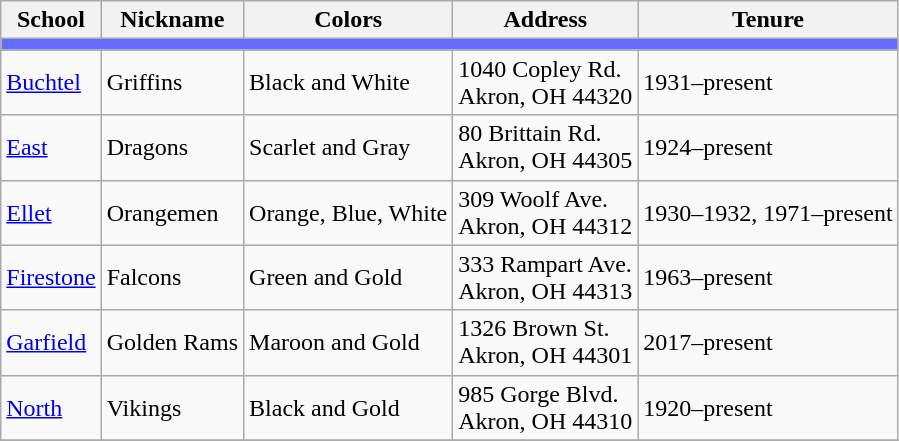<table class="wikitable sortable">
<tr>
<th>School</th>
<th>Nickname</th>
<th>Colors</th>
<th>Address</th>
<th>Tenure</th>
</tr>
<tr>
<th colspan="7" style="background:#676AFE;"></th>
</tr>
<tr>
<td><a href='#'>Buchtel</a></td>
<td>Griffins</td>
<td>Black and White<br>  </td>
<td>1040 Copley Rd.<br>Akron, OH 44320</td>
<td>1931–present</td>
</tr>
<tr>
<td><a href='#'>East</a></td>
<td>Dragons</td>
<td>Scarlet and Gray<br> </td>
<td>80 Brittain Rd.<br>Akron, OH 44305</td>
<td>1924–present</td>
</tr>
<tr>
<td><a href='#'>Ellet</a></td>
<td>Orangemen</td>
<td>Orange, Blue, White<br>  </td>
<td>309 Woolf Ave.<br>Akron, OH 44312</td>
<td>1930–1932, 1971–present</td>
</tr>
<tr>
<td><a href='#'>Firestone</a></td>
<td>Falcons</td>
<td>Green and Gold<br> </td>
<td>333 Rampart Ave.<br>Akron, OH 44313</td>
<td>1963–present</td>
</tr>
<tr>
<td><a href='#'>Garfield</a></td>
<td>Golden Rams</td>
<td>Maroon and Gold<br> </td>
<td>1326 Brown St.<br>Akron, OH 44301</td>
<td>2017–present</td>
</tr>
<tr>
<td><a href='#'>North</a></td>
<td>Vikings</td>
<td>Black and Gold<br> </td>
<td>985 Gorge Blvd.<br>Akron, OH 44310</td>
<td>1920–present</td>
</tr>
<tr>
</tr>
</table>
